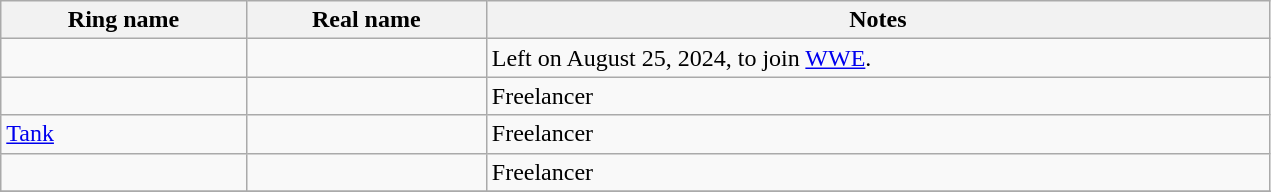<table class="wikitable sortable" align="left center" style="width:67%;">
<tr>
<th width:15%;">Ring name</th>
<th width:15%;">Real name</th>
<th width:35%;">Notes</th>
</tr>
<tr>
<td></td>
<td></td>
<td>Left on August 25, 2024, to join <a href='#'>WWE</a>.</td>
</tr>
<tr>
<td></td>
<td></td>
<td>Freelancer</td>
</tr>
<tr>
<td><a href='#'>Tank</a></td>
<td></td>
<td>Freelancer</td>
</tr>
<tr>
<td></td>
<td></td>
<td>Freelancer</td>
</tr>
<tr>
</tr>
</table>
